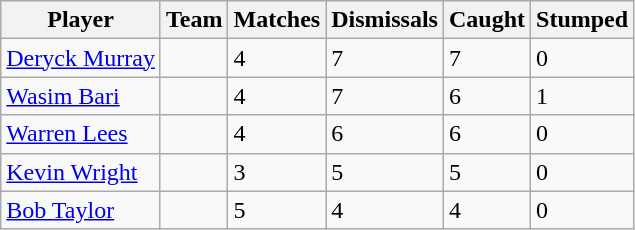<table class="wikitable">
<tr>
<th>Player</th>
<th>Team</th>
<th>Matches</th>
<th>Dismissals</th>
<th>Caught</th>
<th>Stumped</th>
</tr>
<tr>
<td><a href='#'>Deryck Murray</a></td>
<td></td>
<td>4</td>
<td>7</td>
<td>7</td>
<td>0</td>
</tr>
<tr>
<td><a href='#'>Wasim Bari</a></td>
<td></td>
<td>4</td>
<td>7</td>
<td>6</td>
<td>1</td>
</tr>
<tr>
<td><a href='#'>Warren Lees</a></td>
<td></td>
<td>4</td>
<td>6</td>
<td>6</td>
<td>0</td>
</tr>
<tr>
<td><a href='#'>Kevin Wright</a></td>
<td></td>
<td>3</td>
<td>5</td>
<td>5</td>
<td>0</td>
</tr>
<tr>
<td><a href='#'>Bob Taylor</a></td>
<td></td>
<td>5</td>
<td>4</td>
<td>4</td>
<td>0</td>
</tr>
</table>
